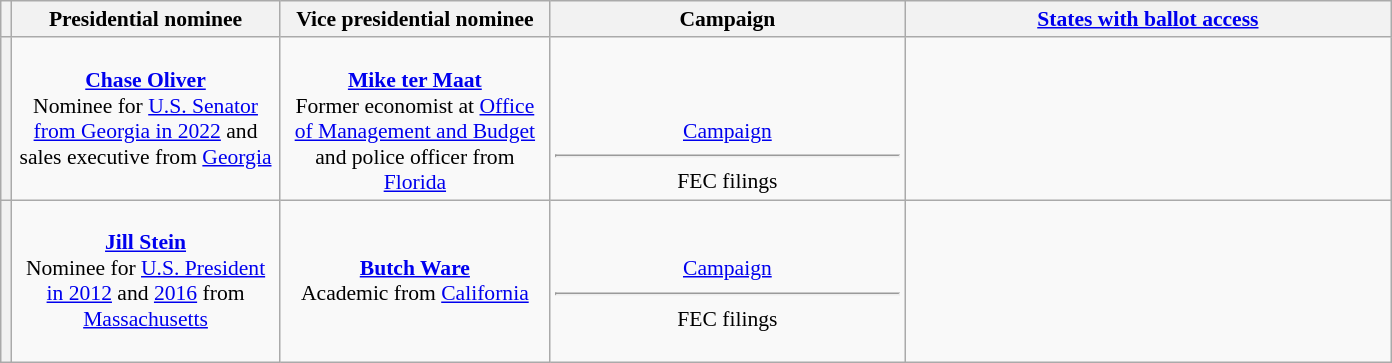<table class="wikitable sortable" style="text-align:center; font-size:90%">
<tr>
<th></th>
<th style="width:12em;">Presidential nominee</th>
<th style="width:12em;">Vice presidential nominee</th>
<th style="width:16em;">Campaign</th>
<th style="width:22em;"><a href='#'>States with ballot access</a></th>
</tr>
<tr>
<th></th>
<td style="vertical-align:top;"><br><strong><a href='#'>Chase Oliver</a></strong><br>Nominee for <a href='#'>U.S. Senator from Georgia in 2022</a> and sales executive from <a href='#'>Georgia</a></td>
<td style="vertical-align:top;"><br><strong><a href='#'>Mike ter Maat</a></strong><br>Former economist at  <a href='#'>Office of Management and Budget</a> and police officer from <a href='#'>Florida</a></td>
<td><br><br><br><a href='#'>Campaign</a><hr>FEC filings<br></td>
<td></td>
</tr>
<tr>
<th></th>
<td style="vertical-align:top;"><br><strong><a href='#'>Jill Stein</a></strong><br>Nominee for <a href='#'>U.S. President in 2012</a> and <a href='#'>2016</a> from <a href='#'>Massachusetts</a></td>
<td style="vertical-align:top;"><br><br><strong><a href='#'>Butch Ware</a></strong><br>Academic from <a href='#'>California</a></td>
<td><br><br><a href='#'>Campaign</a><hr>FEC filings<br><br></td>
<td></td>
</tr>
</table>
